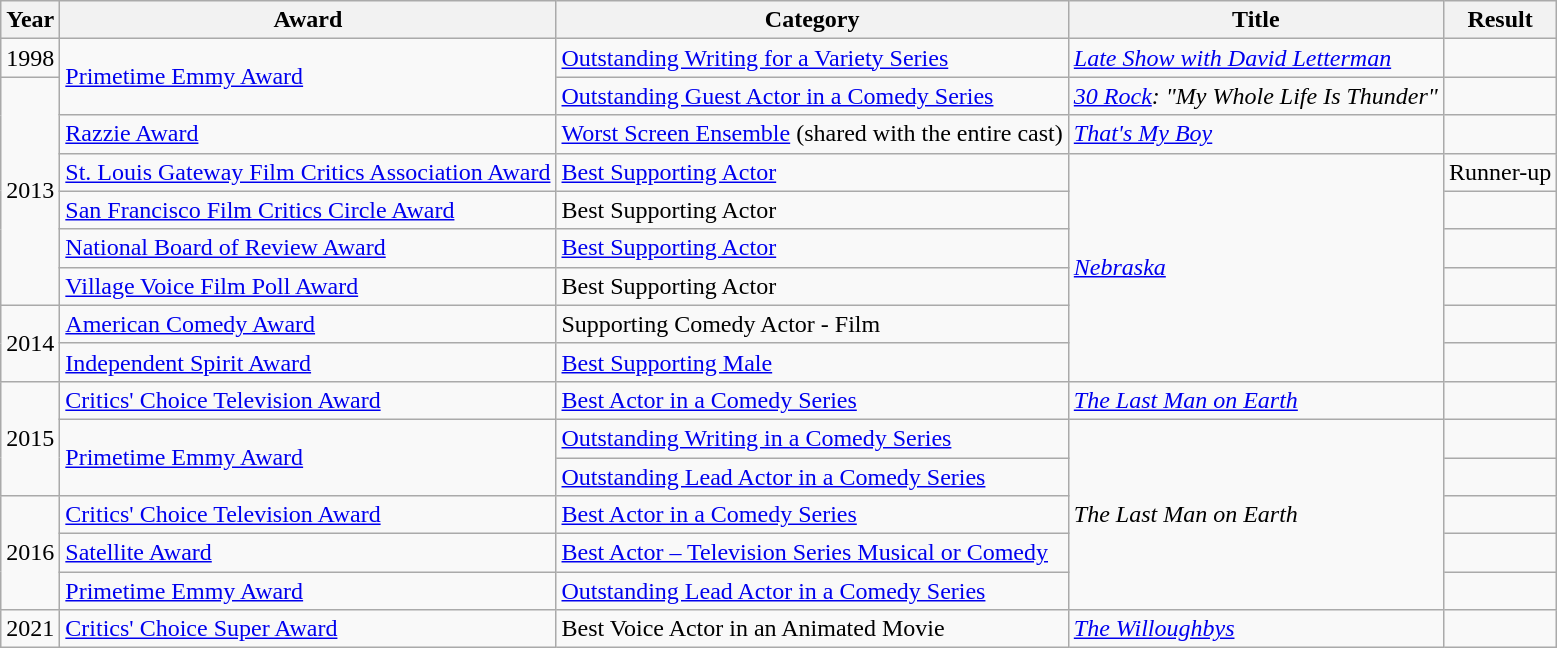<table class="wikitable sortable">
<tr>
<th>Year</th>
<th>Award</th>
<th>Category</th>
<th>Title</th>
<th>Result</th>
</tr>
<tr>
<td>1998</td>
<td rowspan="2"><a href='#'>Primetime Emmy Award</a></td>
<td><a href='#'>Outstanding Writing for a Variety Series</a></td>
<td><em><a href='#'>Late Show with David Letterman</a></em></td>
<td></td>
</tr>
<tr>
<td rowspan="6">2013</td>
<td><a href='#'>Outstanding Guest Actor in a Comedy Series</a></td>
<td><em><a href='#'>30 Rock</a>: "My Whole Life Is Thunder"</em></td>
<td></td>
</tr>
<tr>
<td><a href='#'>Razzie Award</a></td>
<td><a href='#'>Worst Screen Ensemble</a> (shared with the entire cast)</td>
<td><em><a href='#'>That's My Boy</a></em></td>
<td></td>
</tr>
<tr>
<td><a href='#'>St. Louis Gateway Film Critics Association Award</a></td>
<td><a href='#'>Best Supporting Actor</a></td>
<td rowspan="6"><em><a href='#'>Nebraska</a></em></td>
<td>Runner-up</td>
</tr>
<tr>
<td><a href='#'>San Francisco Film Critics Circle Award</a></td>
<td>Best Supporting Actor</td>
<td></td>
</tr>
<tr>
<td><a href='#'>National Board of Review Award</a></td>
<td><a href='#'>Best Supporting Actor</a></td>
<td></td>
</tr>
<tr>
<td><a href='#'>Village Voice Film Poll Award</a></td>
<td>Best Supporting Actor</td>
<td></td>
</tr>
<tr>
<td rowspan="2">2014</td>
<td><a href='#'>American Comedy Award</a></td>
<td>Supporting Comedy Actor - Film</td>
<td></td>
</tr>
<tr>
<td><a href='#'>Independent Spirit Award</a></td>
<td><a href='#'>Best Supporting Male</a></td>
<td></td>
</tr>
<tr>
<td rowspan="3">2015</td>
<td><a href='#'>Critics' Choice Television Award</a></td>
<td><a href='#'>Best Actor in a Comedy Series</a></td>
<td><em><a href='#'>The Last Man on Earth</a></em></td>
<td></td>
</tr>
<tr>
<td rowspan="2"><a href='#'>Primetime Emmy Award</a></td>
<td><a href='#'>Outstanding Writing in a Comedy Series</a></td>
<td rowspan="5"><em>The Last Man on Earth</em></td>
<td></td>
</tr>
<tr>
<td><a href='#'>Outstanding Lead Actor in a Comedy Series</a></td>
<td></td>
</tr>
<tr>
<td rowspan="3">2016</td>
<td><a href='#'>Critics' Choice Television Award</a></td>
<td><a href='#'>Best Actor in a Comedy Series</a></td>
<td></td>
</tr>
<tr>
<td><a href='#'>Satellite Award</a></td>
<td><a href='#'>Best Actor – Television Series Musical or Comedy</a></td>
<td></td>
</tr>
<tr>
<td><a href='#'>Primetime Emmy Award</a></td>
<td><a href='#'>Outstanding Lead Actor in a Comedy Series</a></td>
<td></td>
</tr>
<tr>
<td>2021</td>
<td><a href='#'>Critics' Choice Super Award</a></td>
<td>Best Voice Actor in an Animated Movie</td>
<td><em><a href='#'>The Willoughbys</a></em></td>
<td></td>
</tr>
</table>
